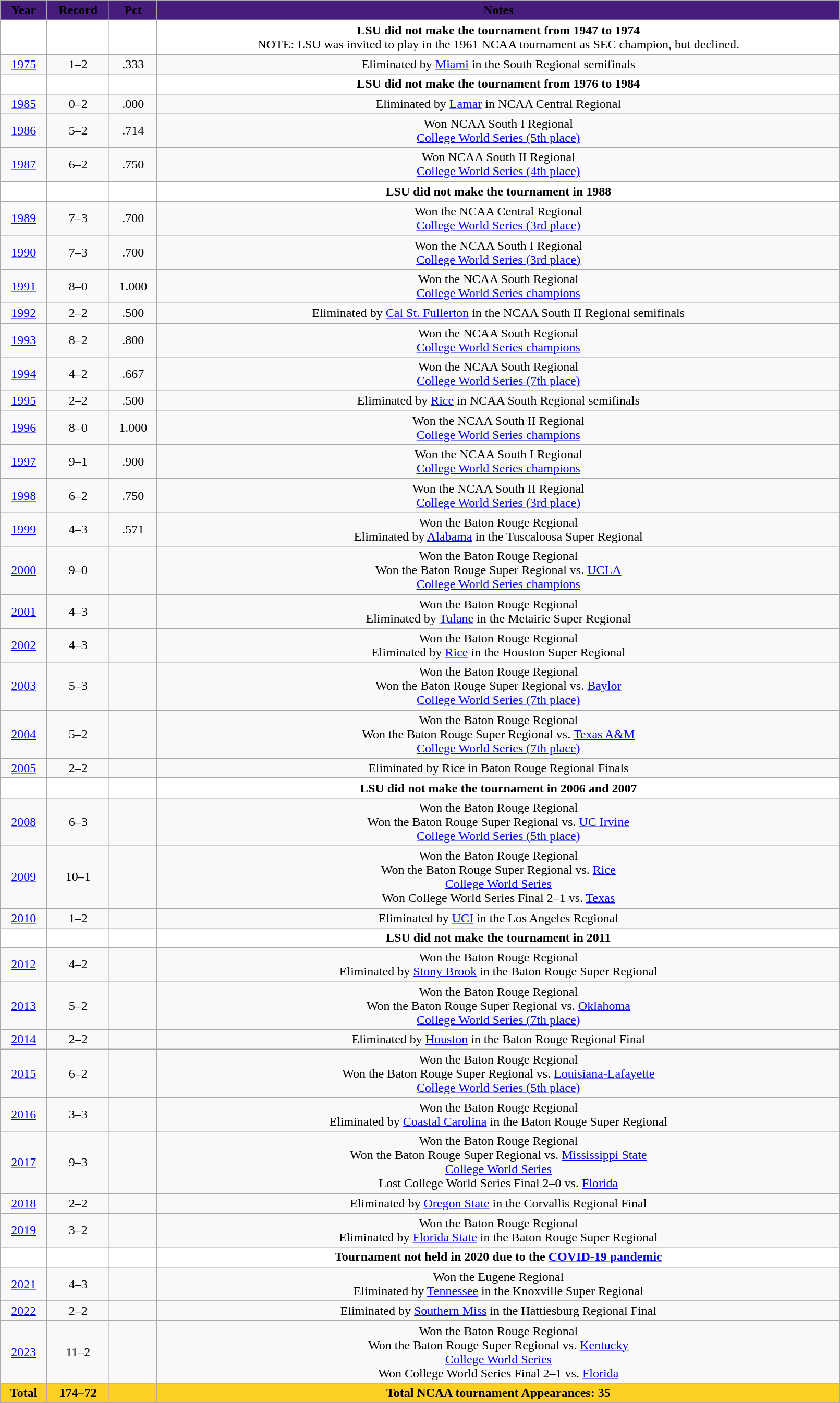<table border="0" align="center" valign="top" cellpadding="1" width=85% class="wikitable sortable collapsible">
<tr>
<th style="background:#461D7C;" align="center"><span>Year</span></th>
<th style="background:#461D7C;" align="center"><span>Record</span></th>
<th style="background:#461D7C;" align="center"><span>Pct</span></th>
<th style="background:#461D7C;" align="center"><span>Notes</span></th>
</tr>
<tr style="text-align:center; background:#fff;">
<td></td>
<td></td>
<td></td>
<td><strong>LSU did not make the tournament from 1947 to 1974</strong><br>NOTE: LSU was invited to play in the 1961 NCAA tournament as SEC champion, but declined.</td>
</tr>
<tr style="text-align:center;">
<td><a href='#'>1975</a></td>
<td>1–2</td>
<td>.333</td>
<td>Eliminated by <a href='#'>Miami</a> in the South Regional semifinals</td>
</tr>
<tr style="text-align:center; background:#fff;">
<td></td>
<td></td>
<td></td>
<td><strong>LSU did not make the tournament from 1976 to 1984</strong></td>
</tr>
<tr style="text-align:center;">
<td><a href='#'>1985</a></td>
<td>0–2</td>
<td>.000</td>
<td>Eliminated by <a href='#'>Lamar</a> in NCAA Central Regional</td>
</tr>
<tr style="text-align:center;">
<td><a href='#'>1986</a></td>
<td>5–2</td>
<td>.714</td>
<td>Won NCAA South I Regional<br><a href='#'>College World Series (5th place)</a></td>
</tr>
<tr style="text-align:center;">
<td><a href='#'>1987</a></td>
<td>6–2</td>
<td>.750</td>
<td>Won NCAA South II Regional<br><a href='#'>College World Series (4th place)</a></td>
</tr>
<tr style="text-align:center; background:#fff;">
<td></td>
<td></td>
<td></td>
<td><strong>LSU did not make the tournament in 1988</strong></td>
</tr>
<tr style="text-align:center;">
<td><a href='#'>1989</a></td>
<td>7–3</td>
<td>.700</td>
<td>Won the NCAA Central Regional<br><a href='#'>College World Series (3rd place)</a></td>
</tr>
<tr style="text-align:center;">
<td><a href='#'>1990</a></td>
<td>7–3</td>
<td>.700</td>
<td>Won the NCAA South I Regional<br><a href='#'>College World Series (3rd place)</a></td>
</tr>
<tr style="text-align:center;">
<td><a href='#'>1991</a></td>
<td>8–0</td>
<td>1.000</td>
<td>Won the NCAA South Regional<br><a href='#'>College World Series champions</a></td>
</tr>
<tr style="text-align:center;">
<td><a href='#'>1992</a></td>
<td>2–2</td>
<td>.500</td>
<td>Eliminated by <a href='#'>Cal St. Fullerton</a> in the NCAA South II Regional semifinals</td>
</tr>
<tr style="text-align:center;">
<td><a href='#'>1993</a></td>
<td>8–2</td>
<td>.800</td>
<td>Won the NCAA South Regional<br><a href='#'>College World Series champions</a></td>
</tr>
<tr style="text-align:center;">
<td><a href='#'>1994</a></td>
<td>4–2</td>
<td>.667</td>
<td>Won the NCAA South Regional<br><a href='#'>College World Series (7th place)</a></td>
</tr>
<tr style="text-align:center;">
<td><a href='#'>1995</a></td>
<td>2–2</td>
<td>.500</td>
<td>Eliminated by <a href='#'>Rice</a> in NCAA South Regional semifinals</td>
</tr>
<tr style="text-align:center;">
<td><a href='#'>1996</a></td>
<td>8–0</td>
<td>1.000</td>
<td>Won the NCAA South II Regional<br><a href='#'>College World Series champions</a></td>
</tr>
<tr style="text-align:center;">
<td><a href='#'>1997</a></td>
<td>9–1</td>
<td>.900</td>
<td>Won the NCAA South I Regional<br><a href='#'>College World Series champions</a></td>
</tr>
<tr style="text-align:center;">
<td><a href='#'>1998</a></td>
<td>6–2</td>
<td>.750</td>
<td>Won the NCAA South II Regional<br><a href='#'>College World Series (3rd place)</a></td>
</tr>
<tr style="text-align:center;">
<td><a href='#'>1999</a></td>
<td>4–3</td>
<td>.571</td>
<td>Won the Baton Rouge Regional<br>Eliminated by <a href='#'>Alabama</a> in the Tuscaloosa Super Regional</td>
</tr>
<tr style="text-align:center;">
<td><a href='#'>2000</a></td>
<td>9–0</td>
<td></td>
<td>Won the Baton Rouge Regional<br>Won the Baton Rouge Super Regional vs. <a href='#'>UCLA</a><br><a href='#'>College World Series champions</a></td>
</tr>
<tr style="text-align:center;">
<td><a href='#'>2001</a></td>
<td>4–3</td>
<td></td>
<td>Won the Baton Rouge Regional<br>Eliminated by <a href='#'>Tulane</a> in the Metairie Super Regional</td>
</tr>
<tr style="text-align:center;">
<td><a href='#'>2002</a></td>
<td>4–3</td>
<td></td>
<td>Won the Baton Rouge Regional<br>Eliminated by <a href='#'>Rice</a> in the Houston Super Regional</td>
</tr>
<tr style="text-align:center;">
<td><a href='#'>2003</a></td>
<td>5–3</td>
<td></td>
<td>Won the Baton Rouge Regional<br>Won the Baton Rouge Super Regional vs. <a href='#'>Baylor</a><br><a href='#'>College World Series (7th place)</a></td>
</tr>
<tr style="text-align:center;">
<td><a href='#'>2004</a></td>
<td>5–2</td>
<td></td>
<td>Won the Baton Rouge Regional<br>Won the Baton Rouge Super Regional vs. <a href='#'>Texas A&M</a><br><a href='#'>College World Series (7th place)</a></td>
</tr>
<tr style="text-align:center;">
<td><a href='#'>2005</a></td>
<td>2–2</td>
<td></td>
<td>Eliminated by Rice in Baton Rouge Regional Finals</td>
</tr>
<tr style="text-align:center; background:#fff;">
<td></td>
<td></td>
<td></td>
<td><strong>LSU did not make the tournament in 2006 and 2007</strong></td>
</tr>
<tr style="text-align:center;">
<td><a href='#'>2008</a></td>
<td>6–3</td>
<td></td>
<td>Won the Baton Rouge Regional<br>Won the Baton Rouge Super Regional vs. <a href='#'>UC Irvine</a><br><a href='#'>College World Series (5th place)</a></td>
</tr>
<tr style="text-align:center;">
<td><a href='#'>2009</a></td>
<td>10–1</td>
<td></td>
<td>Won the Baton Rouge Regional<br>Won the Baton Rouge Super Regional vs. <a href='#'>Rice</a><br><a href='#'>College World Series</a><br>Won College World Series Final 2–1 vs. <a href='#'>Texas</a></td>
</tr>
<tr style="text-align:center;">
<td><a href='#'>2010</a></td>
<td>1–2</td>
<td></td>
<td>Eliminated by <a href='#'>UCI</a> in the Los Angeles Regional</td>
</tr>
<tr style="text-align:center; background:#fff;">
<td></td>
<td></td>
<td></td>
<td><strong>LSU did not make the tournament in 2011</strong></td>
</tr>
<tr style="text-align:center;">
<td><a href='#'>2012</a></td>
<td>4–2</td>
<td></td>
<td>Won the Baton Rouge Regional<br>Eliminated by <a href='#'>Stony Brook</a> in the Baton Rouge Super Regional</td>
</tr>
<tr |- style="text-align:center;">
<td><a href='#'>2013</a></td>
<td>5–2</td>
<td></td>
<td>Won the Baton Rouge Regional<br>Won the Baton Rouge Super Regional vs. <a href='#'>Oklahoma</a><br><a href='#'>College World Series (7th place)</a></td>
</tr>
<tr |- style="text-align:center;">
<td><a href='#'>2014</a></td>
<td>2–2</td>
<td></td>
<td>Eliminated by <a href='#'>Houston</a> in the Baton Rouge Regional Final</td>
</tr>
<tr |- style="text-align:center;">
<td><a href='#'>2015</a></td>
<td>6–2</td>
<td></td>
<td>Won the Baton Rouge Regional<br>Won the Baton Rouge Super Regional vs. <a href='#'>Louisiana-Lafayette</a><br><a href='#'>College World Series (5th place)</a></td>
</tr>
<tr -|- style="text-align:center;">
<td><a href='#'>2016</a></td>
<td>3–3</td>
<td></td>
<td>Won the Baton Rouge Regional<br> Eliminated by <a href='#'>Coastal Carolina</a> in the Baton Rouge Super Regional</td>
</tr>
<tr -|- style="text-align:center;">
<td><a href='#'>2017</a></td>
<td>9–3</td>
<td></td>
<td>Won the Baton Rouge Regional<br> Won the Baton Rouge Super Regional vs. <a href='#'>Mississippi State</a><br><a href='#'>College World Series</a><br>Lost College World Series Final 2–0 vs. <a href='#'>Florida</a></td>
</tr>
<tr -|- style="text-align:center;">
<td><a href='#'>2018</a></td>
<td>2–2</td>
<td></td>
<td>Eliminated by <a href='#'>Oregon State</a> in the Corvallis Regional Final</td>
</tr>
<tr -|- style="text-align:center;">
<td><a href='#'>2019</a></td>
<td>3–2</td>
<td></td>
<td>Won the Baton Rouge Regional<br>Eliminated by <a href='#'>Florida State</a> in the Baton Rouge Super Regional</td>
</tr>
<tr style="text-align:center; background:#fff;">
<td></td>
<td></td>
<td></td>
<td><strong>Tournament not held in 2020 due to the <a href='#'>COVID-19 pandemic</a></strong></td>
</tr>
<tr -|- style="text-align:center;">
<td><a href='#'>2021</a></td>
<td>4–3</td>
<td></td>
<td>Won the Eugene Regional<br>Eliminated by <a href='#'>Tennessee</a> in the Knoxville Super Regional</td>
</tr>
<tr class="sortbottom" style="background:#FDD023;">
</tr>
<tr -|- style="text-align:center;">
<td><a href='#'>2022</a></td>
<td>2–2</td>
<td></td>
<td>Eliminated by <a href='#'>Southern Miss</a> in the Hattiesburg Regional Final</td>
</tr>
<tr>
</tr>
<tr -|- style="text-align:center;">
<td><a href='#'>2023</a></td>
<td>11–2</td>
<td></td>
<td>Won the Baton Rouge Regional<br> Won the Baton Rouge Super Regional vs. <a href='#'>Kentucky</a><br><a href='#'>College World Series</a><br>Won College World Series Final 2–1 vs. <a href='#'>Florida</a></td>
</tr>
<tr class="sortbottom" style="background:#FDD023; text-align:center; color:black;">
<td><strong>Total</strong></td>
<td><strong>174–72</strong></td>
<td><strong></strong></td>
<td><strong>Total NCAA tournament Appearances: 35</strong></td>
</tr>
</table>
